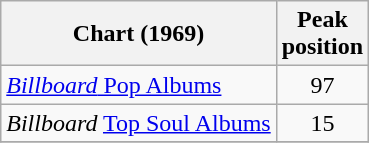<table class="wikitable">
<tr>
<th>Chart (1969)</th>
<th>Peak<br>position</th>
</tr>
<tr>
<td><a href='#'><em>Billboard</em> Pop Albums</a></td>
<td align=center>97</td>
</tr>
<tr>
<td><em>Billboard</em> <a href='#'>Top Soul Albums</a></td>
<td align=center>15</td>
</tr>
<tr>
</tr>
</table>
